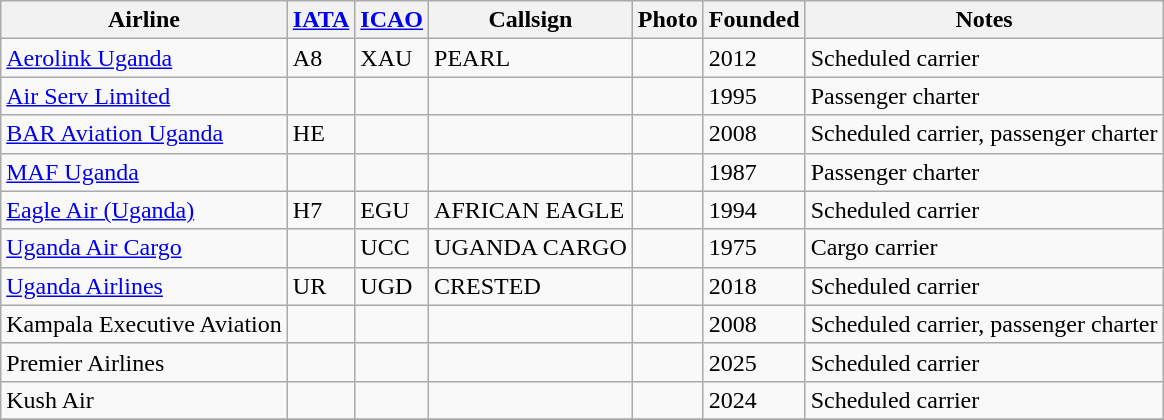<table class="wikitable sortable">
<tr valign="middle">
<th>Airline</th>
<th><a href='#'>IATA</a></th>
<th><a href='#'>ICAO</a></th>
<th>Callsign</th>
<th>Photo</th>
<th>Founded</th>
<th>Notes</th>
</tr>
<tr>
<td><a href='#'>Aerolink Uganda</a></td>
<td>A8</td>
<td>XAU</td>
<td>PEARL</td>
<td></td>
<td>2012</td>
<td>Scheduled carrier</td>
</tr>
<tr>
<td><a href='#'>Air Serv Limited</a></td>
<td></td>
<td></td>
<td></td>
<td></td>
<td>1995</td>
<td>Passenger charter</td>
</tr>
<tr>
<td><a href='#'>BAR Aviation Uganda</a></td>
<td>HE</td>
<td></td>
<td></td>
<td></td>
<td>2008</td>
<td>Scheduled carrier, passenger charter</td>
</tr>
<tr>
<td><a href='#'>MAF Uganda</a></td>
<td></td>
<td></td>
<td></td>
<td></td>
<td>1987</td>
<td>Passenger charter</td>
</tr>
<tr>
<td><a href='#'>Eagle Air (Uganda)</a></td>
<td>H7</td>
<td>EGU</td>
<td>AFRICAN EAGLE</td>
<td></td>
<td>1994</td>
<td>Scheduled carrier</td>
</tr>
<tr>
<td><a href='#'>Uganda Air Cargo</a></td>
<td></td>
<td>UCC</td>
<td>UGANDA CARGO</td>
<td></td>
<td>1975</td>
<td>Cargo carrier</td>
</tr>
<tr>
<td><a href='#'>Uganda Airlines</a></td>
<td>UR</td>
<td>UGD</td>
<td>CRESTED</td>
<td></td>
<td>2018</td>
<td>Scheduled carrier</td>
</tr>
<tr>
<td>Kampala Executive Aviation</td>
<td></td>
<td></td>
<td></td>
<td></td>
<td>2008</td>
<td>Scheduled carrier, passenger charter</td>
</tr>
<tr>
<td>Premier Airlines</td>
<td></td>
<td></td>
<td></td>
<td></td>
<td>2025</td>
<td>Scheduled carrier</td>
</tr>
<tr>
<td>Kush Air</td>
<td></td>
<td></td>
<td></td>
<td></td>
<td>2024</td>
<td>Scheduled carrier</td>
</tr>
<tr>
</tr>
</table>
